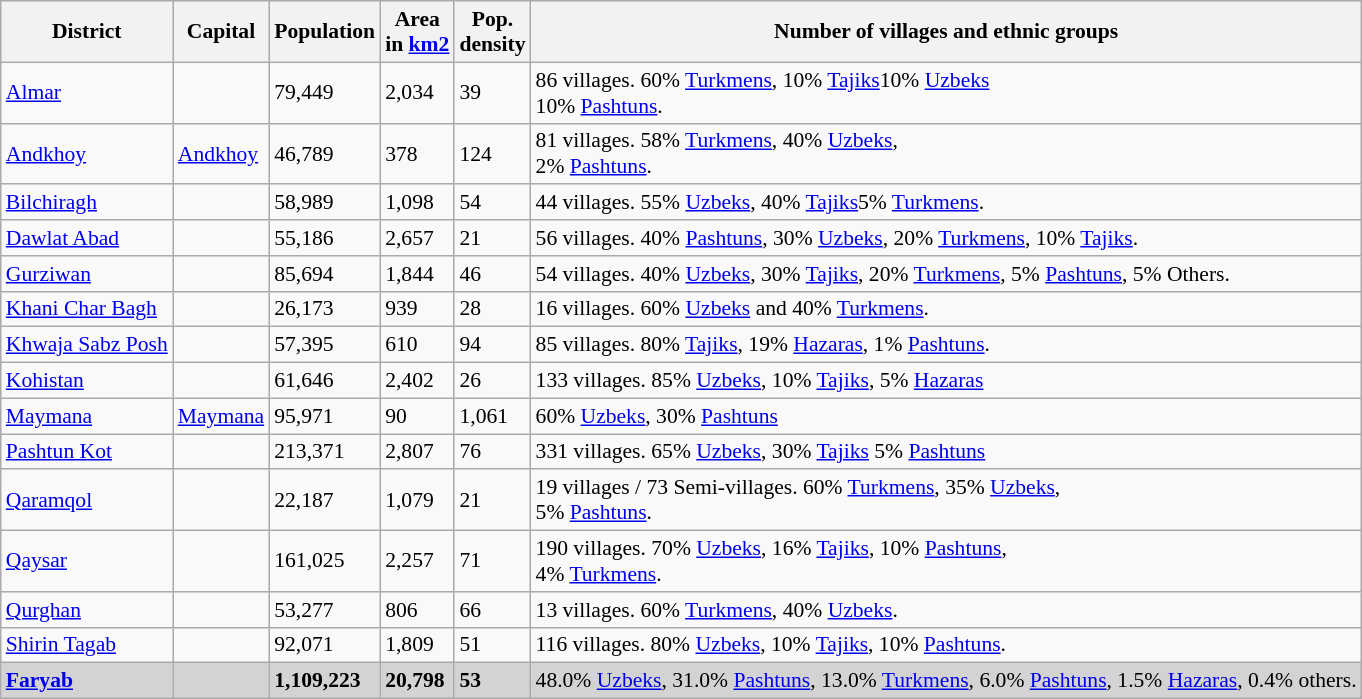<table class="wikitable sortable" style="font-size:90%;">
<tr>
<th align="left">District</th>
<th align="left">Capital</th>
<th>Population</th>
<th>Area<br>in <a href='#'>km2</a></th>
<th>Pop.<br>density</th>
<th>Number of villages and ethnic groups</th>
</tr>
<tr>
<td><a href='#'>Almar</a></td>
<td></td>
<td>79,449</td>
<td>2,034</td>
<td>39</td>
<td>86 villages. 60% <a href='#'>Turkmens</a>, 10% <a href='#'>Tajiks</a>10% <a href='#'>Uzbeks</a><br>10% <a href='#'>Pashtuns</a>.</td>
</tr>
<tr>
<td><a href='#'>Andkhoy</a></td>
<td><a href='#'>Andkhoy</a></td>
<td>46,789</td>
<td>378</td>
<td>124</td>
<td>81 villages. 58% <a href='#'>Turkmens</a>, 40% <a href='#'>Uzbeks</a>,<br>2% <a href='#'>Pashtuns</a>.</td>
</tr>
<tr>
<td><a href='#'>Bilchiragh</a></td>
<td></td>
<td>58,989</td>
<td>1,098</td>
<td>54</td>
<td>44 villages. 55% <a href='#'>Uzbeks</a>, 40% <a href='#'>Tajiks</a>5% <a href='#'>Turkmens</a>.</td>
</tr>
<tr>
<td><a href='#'>Dawlat Abad</a></td>
<td></td>
<td>55,186</td>
<td>2,657</td>
<td>21</td>
<td>56 villages. 40% <a href='#'>Pashtuns</a>, 30% <a href='#'>Uzbeks</a>, 20% <a href='#'>Turkmens</a>, 10% <a href='#'>Tajiks</a>.</td>
</tr>
<tr>
<td><a href='#'>Gurziwan</a></td>
<td></td>
<td>85,694</td>
<td>1,844</td>
<td>46</td>
<td>54 villages. 40% <a href='#'>Uzbeks</a>, 30% <a href='#'>Tajiks</a>, 20% <a href='#'>Turkmens</a>, 5% <a href='#'>Pashtuns</a>, 5% Others.</td>
</tr>
<tr>
<td><a href='#'>Khani Char Bagh</a></td>
<td></td>
<td>26,173</td>
<td>939</td>
<td>28</td>
<td>16 villages. 60% <a href='#'>Uzbeks</a> and 40% <a href='#'>Turkmens</a>.</td>
</tr>
<tr>
<td><a href='#'>Khwaja Sabz Posh</a></td>
<td></td>
<td>57,395</td>
<td>610</td>
<td>94</td>
<td>85 villages. 80% <a href='#'>Tajiks</a>, 19% <a href='#'>Hazaras</a>, 1% <a href='#'>Pashtuns</a>.</td>
</tr>
<tr>
<td><a href='#'>Kohistan</a></td>
<td></td>
<td>61,646</td>
<td>2,402</td>
<td>26</td>
<td>133 villages. 85% <a href='#'>Uzbeks</a>, 10% <a href='#'>Tajiks</a>, 5% <a href='#'>Hazaras</a></td>
</tr>
<tr>
<td><a href='#'>Maymana</a></td>
<td><a href='#'>Maymana</a></td>
<td>95,971</td>
<td>90</td>
<td>1,061</td>
<td>60% <a href='#'>Uzbeks</a>, 30% <a href='#'>Pashtuns</a></td>
</tr>
<tr>
<td><a href='#'>Pashtun Kot</a></td>
<td></td>
<td>213,371</td>
<td>2,807</td>
<td>76</td>
<td>331 villages. 65% <a href='#'>Uzbeks</a>, 30% <a href='#'>Tajiks</a> 5% <a href='#'>Pashtuns</a></td>
</tr>
<tr>
<td><a href='#'>Qaramqol</a></td>
<td></td>
<td>22,187</td>
<td>1,079</td>
<td>21</td>
<td>19 villages / 73 Semi-villages. 60% <a href='#'>Turkmens</a>, 35% <a href='#'>Uzbeks</a>,<br>5% <a href='#'>Pashtuns</a>.</td>
</tr>
<tr>
<td><a href='#'>Qaysar</a></td>
<td></td>
<td>161,025</td>
<td>2,257</td>
<td>71</td>
<td>190 villages. 70% <a href='#'>Uzbeks</a>, 16% <a href='#'>Tajiks</a>, 10%  <a href='#'>Pashtuns</a>,<br>4% <a href='#'>Turkmens</a>.</td>
</tr>
<tr>
<td><a href='#'>Qurghan</a></td>
<td></td>
<td>53,277</td>
<td>806</td>
<td>66</td>
<td>13 villages. 60% <a href='#'>Turkmens</a>, 40% <a href='#'>Uzbeks</a>. </td>
</tr>
<tr>
<td><a href='#'>Shirin Tagab</a></td>
<td></td>
<td>92,071</td>
<td>1,809</td>
<td>51</td>
<td>116 villages. 80% <a href='#'>Uzbeks</a>, 10% <a href='#'>Tajiks</a>, 10% <a href='#'>Pashtuns</a>.</td>
</tr>
<tr bgcolor="#d3d3d3">
<td><strong><a href='#'>Faryab</a></strong></td>
<td></td>
<td><strong>1,109,223</strong></td>
<td><strong>20,798</strong></td>
<td><strong>53</strong></td>
<td>48.0% <a href='#'>Uzbeks</a>, 31.0% <a href='#'>Pashtuns</a>, 13.0% <a href='#'>Turkmens</a>, 6.0% <a href='#'>Pashtuns</a>, 1.5% <a href='#'>Hazaras</a>, 0.4%  others.</td>
</tr>
</table>
